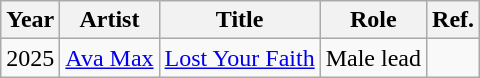<table class="wikitable">
<tr>
<th>Year</th>
<th>Artist</th>
<th>Title</th>
<th>Role</th>
<th>Ref.</th>
</tr>
<tr>
<td>2025</td>
<td><a href='#'>Ava Max</a></td>
<td><a href='#'>Lost Your Faith</a></td>
<td>Male lead</td>
<td></td>
</tr>
</table>
